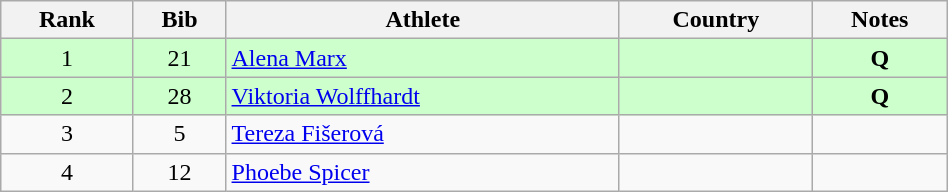<table class="wikitable" style="text-align:center;width: 50%;">
<tr>
<th>Rank</th>
<th>Bib</th>
<th>Athlete</th>
<th>Country</th>
<th>Notes</th>
</tr>
<tr bgcolor=ccffcc>
<td>1</td>
<td>21</td>
<td align=left><a href='#'>Alena Marx</a></td>
<td align=left></td>
<td><strong>Q</strong></td>
</tr>
<tr bgcolor=ccffcc>
<td>2</td>
<td>28</td>
<td align=left><a href='#'>Viktoria Wolffhardt</a></td>
<td align=left></td>
<td><strong>Q</strong></td>
</tr>
<tr>
<td>3</td>
<td>5</td>
<td align=left><a href='#'>Tereza Fišerová</a></td>
<td align=left></td>
<td></td>
</tr>
<tr>
<td>4</td>
<td>12</td>
<td align=left><a href='#'>Phoebe Spicer</a></td>
<td align=left></td>
<td></td>
</tr>
</table>
